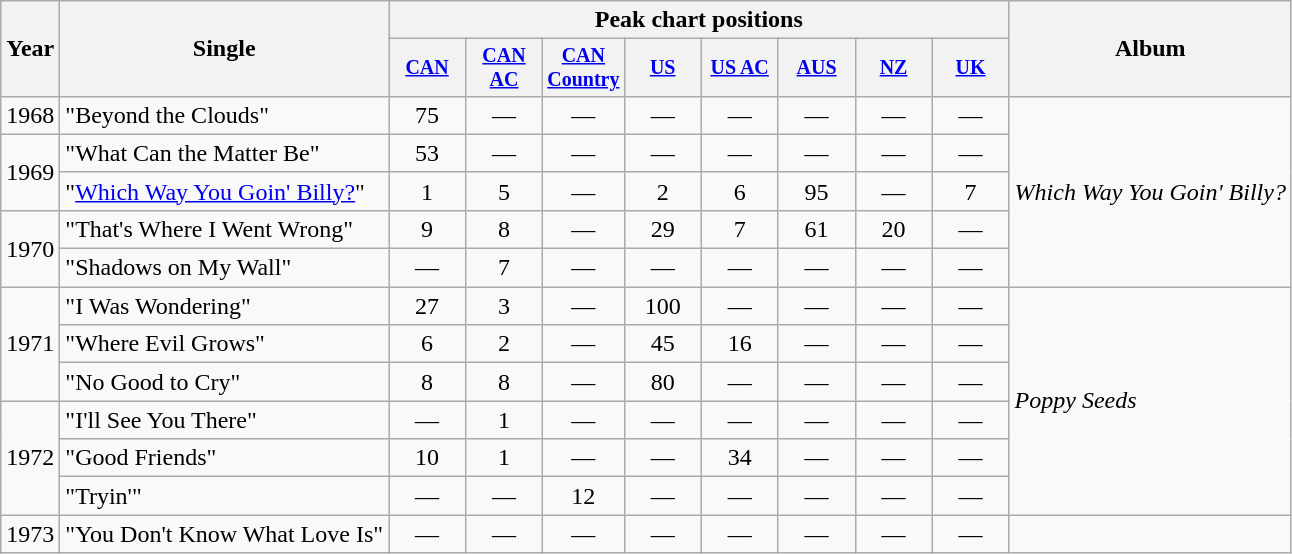<table class="wikitable">
<tr>
<th rowspan="2">Year</th>
<th rowspan="2">Single</th>
<th colspan="8">Peak chart positions</th>
<th rowspan="2">Album</th>
</tr>
<tr style="font-size:smaller;">
<th width="45"><a href='#'>CAN</a></th>
<th width="45"><a href='#'>CAN AC</a></th>
<th width="45"><a href='#'>CAN Country</a></th>
<th width="45"><a href='#'>US</a><br></th>
<th width="45"><a href='#'>US AC</a><br></th>
<th width="45"><a href='#'>AUS</a></th>
<th width="45"><a href='#'>NZ</a><br></th>
<th width="45"><a href='#'>UK</a></th>
</tr>
<tr>
<td>1968</td>
<td>"Beyond the Clouds"</td>
<td align="center">75</td>
<td align="center">—</td>
<td align="center">—</td>
<td align="center">—</td>
<td align="center">—</td>
<td align="center">—</td>
<td align="center">—</td>
<td align="center">—</td>
<td rowspan="5"><em>Which Way You Goin' Billy?</em></td>
</tr>
<tr>
<td rowspan="2">1969</td>
<td>"What Can the Matter Be"</td>
<td align="center">53</td>
<td align="center">—</td>
<td align="center">—</td>
<td align="center">—</td>
<td align="center">—</td>
<td align="center">—</td>
<td align="center">—</td>
<td align="center">—</td>
</tr>
<tr>
<td>"<a href='#'>Which Way You Goin' Billy?</a>"</td>
<td align="center">1</td>
<td align="center">5</td>
<td align="center">—</td>
<td align="center">2</td>
<td align="center">6</td>
<td align="center">95</td>
<td align="center">—</td>
<td align="center">7</td>
</tr>
<tr>
<td rowspan="2">1970</td>
<td>"That's Where I Went Wrong"</td>
<td align="center">9</td>
<td align="center">8</td>
<td align="center">—</td>
<td align="center">29</td>
<td align="center">7</td>
<td align="center">61</td>
<td align="center">20</td>
<td align="center">—</td>
</tr>
<tr>
<td>"Shadows on My Wall"</td>
<td align="center">—</td>
<td align="center">7</td>
<td align="center">—</td>
<td align="center">—</td>
<td align="center">—</td>
<td align="center">—</td>
<td align="center">—</td>
<td align="center">—</td>
</tr>
<tr>
<td rowspan="3">1971</td>
<td>"I Was Wondering"</td>
<td align="center">27</td>
<td align="center">3</td>
<td align="center">—</td>
<td align="center">100</td>
<td align="center">—</td>
<td align="center">—</td>
<td align="center">—</td>
<td align="center">—</td>
<td rowspan="6"><em>Poppy Seeds</em></td>
</tr>
<tr>
<td>"Where Evil Grows"</td>
<td align="center">6</td>
<td align="center">2</td>
<td align="center">—</td>
<td align="center">45</td>
<td align="center">16</td>
<td align="center">—</td>
<td align="center">—</td>
<td align="center">—</td>
</tr>
<tr>
<td>"No Good to Cry"</td>
<td align="center">8</td>
<td align="center">8</td>
<td align="center">—</td>
<td align="center">80</td>
<td align="center">—</td>
<td align="center">—</td>
<td align="center">—</td>
<td align="center">—</td>
</tr>
<tr>
<td rowspan="3">1972</td>
<td>"I'll See You There"</td>
<td align="center">—</td>
<td align="center">1</td>
<td align="center">—</td>
<td align="center">—</td>
<td align="center">—</td>
<td align="center">—</td>
<td align="center">—</td>
<td align="center">—</td>
</tr>
<tr>
<td>"Good Friends"</td>
<td align="center">10</td>
<td align="center">1</td>
<td align="center">—</td>
<td align="center">—</td>
<td align="center">34</td>
<td align="center">—</td>
<td align="center">—</td>
<td align="center">—</td>
</tr>
<tr>
<td>"Tryin'"</td>
<td align="center">—</td>
<td align="center">—</td>
<td align="center">12</td>
<td align="center">—</td>
<td align="center">—</td>
<td align="center">—</td>
<td align="center">—</td>
<td align="center">—</td>
</tr>
<tr>
<td>1973</td>
<td>"You Don't Know What Love Is"</td>
<td align="center">—</td>
<td align="center">—</td>
<td align="center">—</td>
<td align="center">—</td>
<td align="center">—</td>
<td align="center">—</td>
<td align="center">—</td>
<td align="center">—</td>
<td></td>
</tr>
</table>
